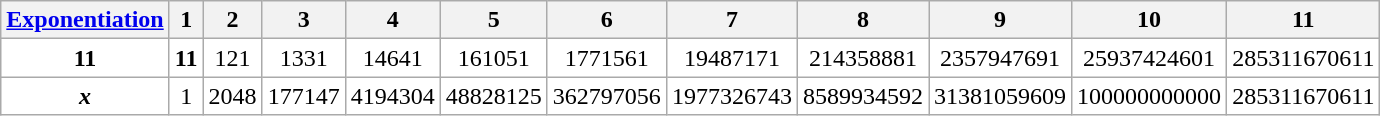<table class="wikitable" style="text-align: center; background: white">
<tr>
<th style="width:105px;"><a href='#'>Exponentiation</a></th>
<th>1</th>
<th>2</th>
<th>3</th>
<th>4</th>
<th>5</th>
<th>6</th>
<th>7</th>
<th>8</th>
<th>9</th>
<th>10</th>
<th>11</th>
</tr>
<tr>
<td><strong>11</strong></td>
<td><strong>11</strong></td>
<td>121</td>
<td>1331</td>
<td>14641</td>
<td>161051</td>
<td>1771561</td>
<td>19487171</td>
<td>214358881</td>
<td>2357947691</td>
<td>25937424601</td>
<td>285311670611</td>
</tr>
<tr>
<td><strong><em>x<em><strong></td>
<td>1</td>
<td>2048</td>
<td>177147</td>
<td>4194304</td>
<td>48828125</td>
<td>362797056</td>
<td>1977326743</td>
<td>8589934592</td>
<td>31381059609</td>
<td>100000000000</td>
<td>285311670611</td>
</tr>
</table>
